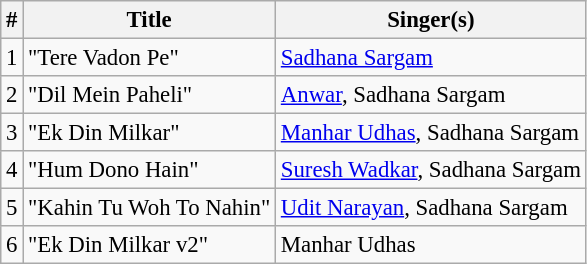<table class="wikitable" style="font-size:95%;">
<tr>
<th>#</th>
<th>Title</th>
<th>Singer(s)</th>
</tr>
<tr>
<td>1</td>
<td>"Tere Vadon Pe"</td>
<td><a href='#'>Sadhana Sargam</a></td>
</tr>
<tr>
<td>2</td>
<td>"Dil Mein Paheli"</td>
<td><a href='#'>Anwar</a>, Sadhana Sargam</td>
</tr>
<tr>
<td>3</td>
<td>"Ek Din Milkar"</td>
<td><a href='#'>Manhar Udhas</a>, Sadhana Sargam</td>
</tr>
<tr>
<td>4</td>
<td>"Hum Dono Hain"</td>
<td><a href='#'>Suresh Wadkar</a>, Sadhana Sargam</td>
</tr>
<tr>
<td>5</td>
<td>"Kahin Tu Woh To Nahin"</td>
<td><a href='#'>Udit Narayan</a>, Sadhana Sargam</td>
</tr>
<tr>
<td>6</td>
<td>"Ek Din Milkar v2"</td>
<td>Manhar Udhas</td>
</tr>
</table>
